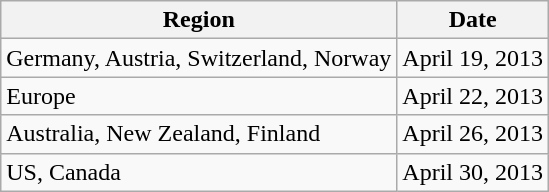<table class="wikitable plainrowheaders">
<tr>
<th scope="col">Region</th>
<th scope="col">Date</th>
</tr>
<tr>
<td>Germany, Austria, Switzerland, Norway</td>
<td>April 19, 2013</td>
</tr>
<tr>
<td>Europe</td>
<td>April 22, 2013</td>
</tr>
<tr>
<td>Australia, New Zealand, Finland</td>
<td>April 26, 2013</td>
</tr>
<tr>
<td>US, Canada</td>
<td>April 30, 2013</td>
</tr>
</table>
